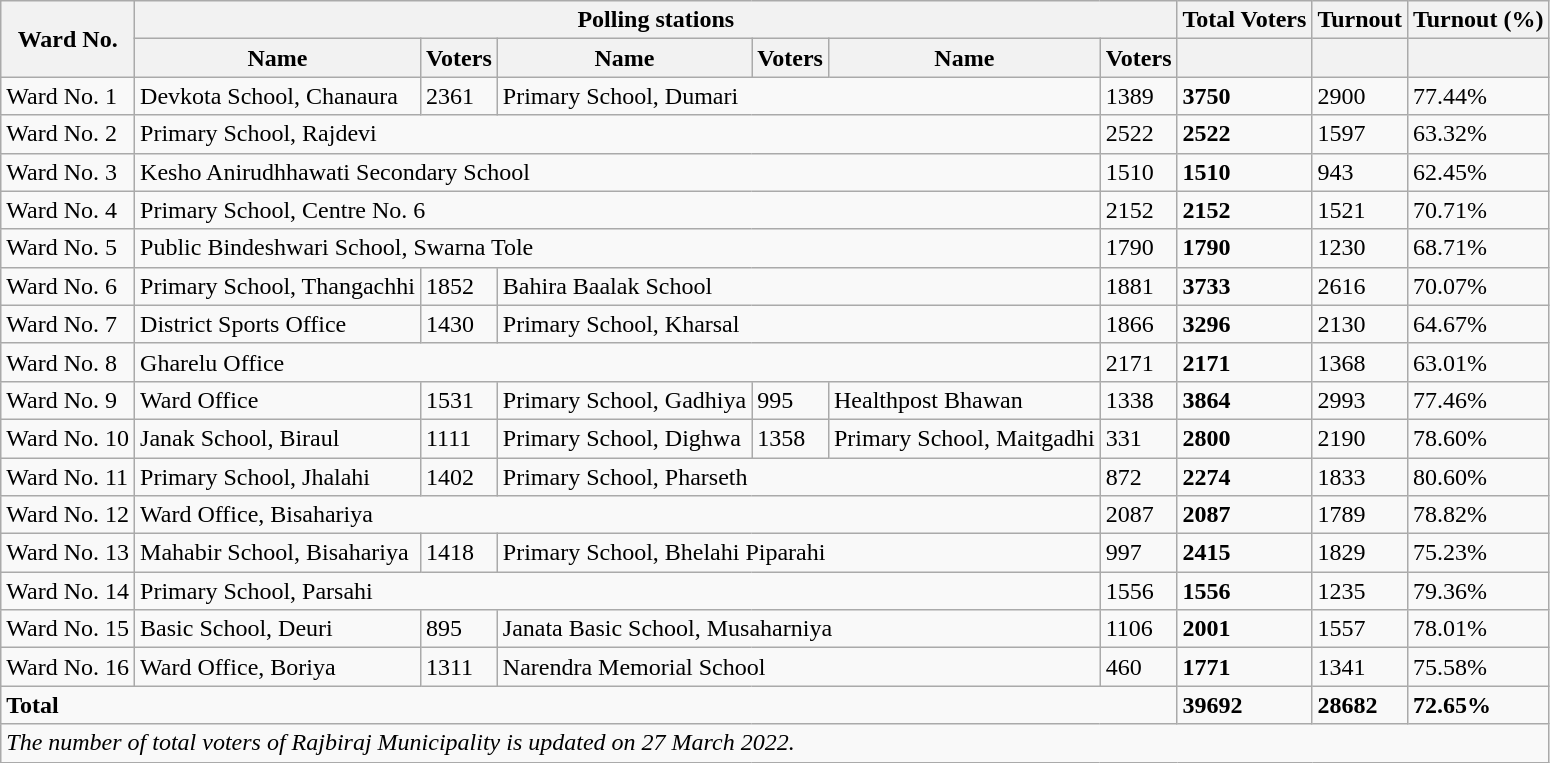<table class="wikitable sortable">
<tr>
<th rowspan="2">Ward No.</th>
<th colspan="6">Polling stations</th>
<th>Total Voters</th>
<th>Turnout</th>
<th>Turnout (%)</th>
</tr>
<tr>
<th>Name</th>
<th>Voters</th>
<th>Name</th>
<th>Voters</th>
<th>Name</th>
<th>Voters</th>
<th></th>
<th></th>
<th></th>
</tr>
<tr>
<td>Ward No. 1</td>
<td>Devkota School, Chanaura</td>
<td>2361</td>
<td colspan="3">Primary School, Dumari</td>
<td>1389</td>
<td><strong>3750</strong></td>
<td>2900</td>
<td>77.44%</td>
</tr>
<tr>
<td>Ward No. 2</td>
<td colspan="5">Primary School, Rajdevi</td>
<td>2522</td>
<td><strong>2522</strong></td>
<td>1597</td>
<td>63.32%</td>
</tr>
<tr>
<td>Ward No. 3</td>
<td colspan="5">Kesho Anirudhhawati Secondary School</td>
<td>1510</td>
<td><strong>1510</strong></td>
<td>943</td>
<td>62.45%</td>
</tr>
<tr>
<td>Ward No. 4</td>
<td colspan="5">Primary School, Centre No. 6</td>
<td>2152</td>
<td><strong>2152</strong></td>
<td>1521</td>
<td>70.71%</td>
</tr>
<tr>
<td>Ward No. 5</td>
<td colspan="5">Public Bindeshwari School, Swarna Tole</td>
<td>1790</td>
<td><strong>1790</strong></td>
<td>1230</td>
<td>68.71%</td>
</tr>
<tr>
<td>Ward No. 6</td>
<td>Primary School, Thangachhi</td>
<td>1852</td>
<td colspan="3">Bahira Baalak School</td>
<td>1881</td>
<td><strong>3733</strong></td>
<td>2616</td>
<td>70.07%</td>
</tr>
<tr>
<td>Ward No. 7</td>
<td>District Sports Office</td>
<td>1430</td>
<td colspan="3">Primary School, Kharsal</td>
<td>1866</td>
<td><strong>3296</strong></td>
<td>2130</td>
<td>64.67%</td>
</tr>
<tr>
<td>Ward No. 8</td>
<td colspan="5">Gharelu Office</td>
<td>2171</td>
<td><strong>2171</strong></td>
<td>1368</td>
<td>63.01%</td>
</tr>
<tr>
<td>Ward No. 9</td>
<td>Ward Office</td>
<td>1531</td>
<td>Primary School, Gadhiya</td>
<td>995</td>
<td>Healthpost Bhawan</td>
<td>1338</td>
<td><strong>3864</strong></td>
<td>2993</td>
<td>77.46%</td>
</tr>
<tr>
<td>Ward No. 10</td>
<td>Janak School, Biraul</td>
<td>1111</td>
<td>Primary School, Dighwa</td>
<td>1358</td>
<td>Primary School, Maitgadhi</td>
<td>331</td>
<td><strong>2800</strong></td>
<td>2190</td>
<td>78.60%</td>
</tr>
<tr>
<td>Ward No. 11</td>
<td>Primary School, Jhalahi</td>
<td>1402</td>
<td colspan="3">Primary School, Pharseth</td>
<td>872</td>
<td><strong>2274</strong></td>
<td>1833</td>
<td>80.60%</td>
</tr>
<tr>
<td>Ward No. 12</td>
<td colspan="5">Ward Office, Bisahariya</td>
<td>2087</td>
<td><strong>2087</strong></td>
<td>1789</td>
<td>78.82%</td>
</tr>
<tr>
<td>Ward No. 13</td>
<td>Mahabir School, Bisahariya</td>
<td>1418</td>
<td colspan="3">Primary School, Bhelahi Piparahi</td>
<td>997</td>
<td><strong>2415</strong></td>
<td>1829</td>
<td>75.23%</td>
</tr>
<tr>
<td>Ward No. 14</td>
<td colspan="5">Primary School, Parsahi</td>
<td>1556</td>
<td><strong>1556</strong></td>
<td>1235</td>
<td>79.36%</td>
</tr>
<tr>
<td>Ward No. 15</td>
<td>Basic School, Deuri</td>
<td>895</td>
<td colspan="3">Janata Basic School, Musaharniya</td>
<td>1106</td>
<td><strong>2001</strong></td>
<td>1557</td>
<td>78.01%</td>
</tr>
<tr>
<td>Ward No. 16</td>
<td>Ward Office, Boriya</td>
<td>1311</td>
<td colspan="3">Narendra Memorial School</td>
<td>460</td>
<td><strong>1771</strong></td>
<td>1341</td>
<td>75.58%</td>
</tr>
<tr>
<td colspan="7"><strong>Total</strong></td>
<td><strong>39692</strong></td>
<td><strong>28682</strong></td>
<td><strong>72.65%</strong></td>
</tr>
<tr>
<td colspan="10"><em>The number of total voters of Rajbiraj Municipality is updated on 27 March 2022.</em></td>
</tr>
</table>
